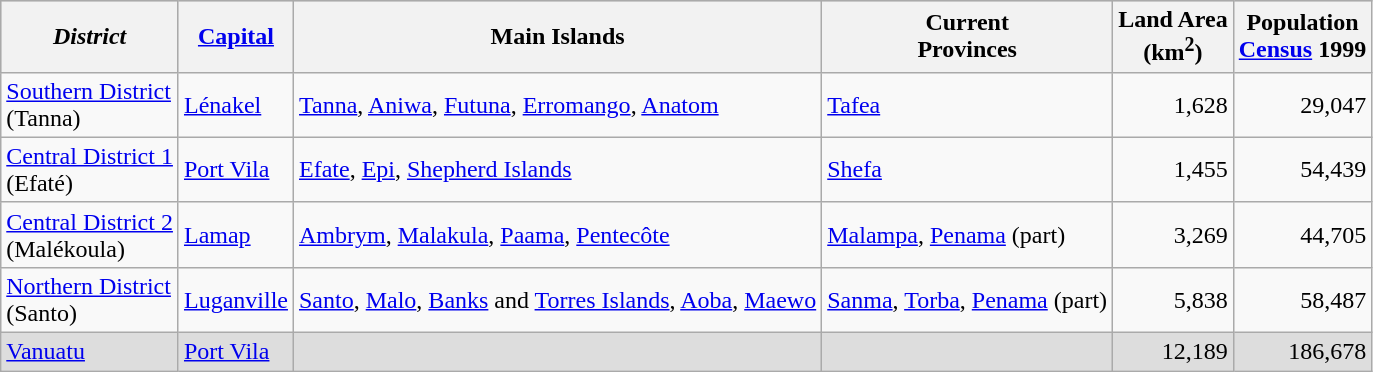<table class="wikitable sortable">
<tr bgcolor="#CCCCCC">
<th><em>District</em></th>
<th><a href='#'>Capital</a></th>
<th>Main Islands</th>
<th>Current<br>Provinces</th>
<th>Land Area<br>(km<sup>2</sup>)</th>
<th>Population<br><a href='#'>Census</a> 1999</th>
</tr>
<tr>
<td><a href='#'>Southern District</a><br>(Tanna)</td>
<td><a href='#'>Lénakel</a></td>
<td><a href='#'>Tanna</a>, <a href='#'>Aniwa</a>, <a href='#'>Futuna</a>, <a href='#'>Erromango</a>, <a href='#'>Anatom</a></td>
<td><a href='#'>Tafea</a></td>
<td align="right">1,628</td>
<td align="right">29,047</td>
</tr>
<tr>
<td><a href='#'>Central District 1</a><br>(Efaté)</td>
<td><a href='#'>Port Vila</a></td>
<td><a href='#'>Efate</a>, <a href='#'>Epi</a>, <a href='#'>Shepherd Islands</a></td>
<td><a href='#'>Shefa</a></td>
<td align="right">1,455</td>
<td align="right">54,439</td>
</tr>
<tr>
<td><a href='#'>Central District 2</a><br>(Malékoula)</td>
<td><a href='#'>Lamap</a></td>
<td><a href='#'>Ambrym</a>, <a href='#'>Malakula</a>, <a href='#'>Paama</a>, <a href='#'>Pentecôte</a></td>
<td><a href='#'>Malampa</a>, <a href='#'>Penama</a> (part)</td>
<td align="right">3,269</td>
<td align="right">44,705</td>
</tr>
<tr>
<td><a href='#'>Northern District</a><br>(Santo)</td>
<td><a href='#'>Luganville</a></td>
<td><a href='#'>Santo</a>, <a href='#'>Malo</a>, <a href='#'>Banks</a> and <a href='#'>Torres Islands</a>, <a href='#'>Aoba</a>, <a href='#'>Maewo</a></td>
<td><a href='#'>Sanma</a>, <a href='#'>Torba</a>, <a href='#'>Penama</a> (part)</td>
<td align="right">5,838</td>
<td align="right">58,487</td>
</tr>
<tr style="background: #DDDDDD;" class="sortbottom">
<td><a href='#'>Vanuatu</a></td>
<td><a href='#'>Port Vila</a></td>
<td> </td>
<td> </td>
<td align="right">12,189</td>
<td align="right">186,678</td>
</tr>
</table>
